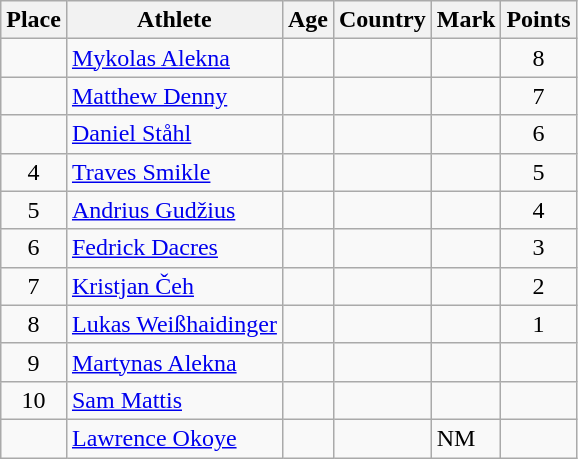<table class="wikitable mw-datatable sortable">
<tr>
<th>Place</th>
<th>Athlete</th>
<th>Age</th>
<th>Country</th>
<th>Mark</th>
<th>Points</th>
</tr>
<tr>
<td align=center></td>
<td><a href='#'>Mykolas Alekna</a></td>
<td></td>
<td></td>
<td></td>
<td align=center>8</td>
</tr>
<tr>
<td align=center></td>
<td><a href='#'>Matthew Denny</a></td>
<td></td>
<td></td>
<td></td>
<td align=center>7</td>
</tr>
<tr>
<td align=center></td>
<td><a href='#'>Daniel Ståhl</a></td>
<td></td>
<td></td>
<td></td>
<td align=center>6</td>
</tr>
<tr>
<td align=center>4</td>
<td><a href='#'>Traves Smikle</a></td>
<td></td>
<td></td>
<td></td>
<td align=center>5</td>
</tr>
<tr>
<td align=center>5</td>
<td><a href='#'>Andrius Gudžius</a></td>
<td></td>
<td></td>
<td></td>
<td align=center>4</td>
</tr>
<tr>
<td align=center>6</td>
<td><a href='#'>Fedrick Dacres</a></td>
<td></td>
<td></td>
<td></td>
<td align=center>3</td>
</tr>
<tr>
<td align=center>7</td>
<td><a href='#'>Kristjan Čeh</a></td>
<td></td>
<td></td>
<td></td>
<td align=center>2</td>
</tr>
<tr>
<td align=center>8</td>
<td><a href='#'>Lukas Weißhaidinger</a></td>
<td></td>
<td></td>
<td></td>
<td align=center>1</td>
</tr>
<tr>
<td align=center>9</td>
<td><a href='#'>Martynas Alekna</a></td>
<td></td>
<td></td>
<td></td>
<td align=center></td>
</tr>
<tr>
<td align=center>10</td>
<td><a href='#'>Sam Mattis</a></td>
<td></td>
<td></td>
<td></td>
<td align=center></td>
</tr>
<tr>
<td align=center></td>
<td><a href='#'>Lawrence Okoye</a></td>
<td></td>
<td></td>
<td>NM</td>
<td align=center></td>
</tr>
</table>
